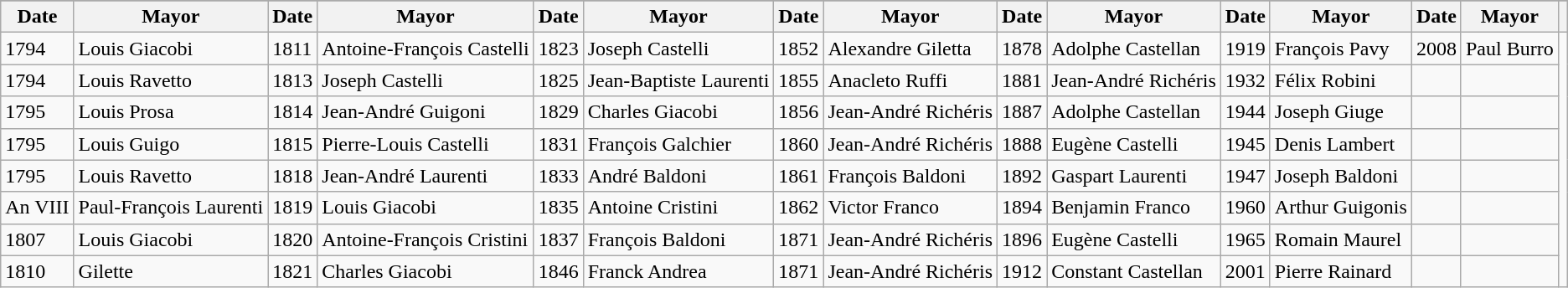<table class="wikitable">
<tr style="background: #ddffdd">
</tr>
<tr>
<th>Date</th>
<th>Mayor</th>
<th>Date</th>
<th>Mayor</th>
<th>Date</th>
<th>Mayor</th>
<th>Date</th>
<th>Mayor</th>
<th>Date</th>
<th>Mayor</th>
<th>Date</th>
<th>Mayor</th>
<th>Date</th>
<th>Mayor</th>
<th></th>
</tr>
<tr>
<td>1794</td>
<td>Louis Giacobi</td>
<td>1811</td>
<td>Antoine-François Castelli</td>
<td>1823</td>
<td>Joseph Castelli</td>
<td>1852</td>
<td>Alexandre Giletta</td>
<td>1878</td>
<td>Adolphe Castellan</td>
<td>1919</td>
<td>François Pavy</td>
<td>2008</td>
<td>Paul Burro</td>
</tr>
<tr>
<td>1794</td>
<td>Louis Ravetto</td>
<td>1813</td>
<td>Joseph Castelli</td>
<td>1825</td>
<td>Jean-Baptiste Laurenti</td>
<td>1855</td>
<td>Anacleto Ruffi</td>
<td>1881</td>
<td>Jean-André Richéris</td>
<td>1932</td>
<td>Félix Robini</td>
<td></td>
<td></td>
</tr>
<tr>
<td>1795</td>
<td>Louis Prosa</td>
<td>1814</td>
<td>Jean-André Guigoni</td>
<td>1829</td>
<td>Charles Giacobi</td>
<td>1856</td>
<td>Jean-André Richéris</td>
<td>1887</td>
<td>Adolphe Castellan</td>
<td>1944</td>
<td>Joseph Giuge</td>
<td></td>
<td></td>
</tr>
<tr>
<td>1795</td>
<td>Louis Guigo</td>
<td>1815</td>
<td>Pierre-Louis Castelli</td>
<td>1831</td>
<td>François Galchier</td>
<td>1860</td>
<td>Jean-André Richéris</td>
<td>1888</td>
<td>Eugène Castelli</td>
<td>1945</td>
<td>Denis Lambert</td>
<td></td>
<td></td>
</tr>
<tr>
<td>1795</td>
<td>Louis Ravetto</td>
<td>1818</td>
<td>Jean-André Laurenti</td>
<td>1833</td>
<td>André Baldoni</td>
<td>1861</td>
<td>François Baldoni</td>
<td>1892</td>
<td>Gaspart Laurenti</td>
<td>1947</td>
<td>Joseph Baldoni</td>
<td></td>
<td></td>
</tr>
<tr>
<td>An VIII</td>
<td>Paul-François Laurenti</td>
<td>1819</td>
<td>Louis Giacobi</td>
<td>1835</td>
<td>Antoine Cristini</td>
<td>1862</td>
<td>Victor Franco</td>
<td>1894</td>
<td>Benjamin Franco</td>
<td>1960</td>
<td>Arthur Guigonis</td>
<td></td>
<td></td>
</tr>
<tr>
<td>1807</td>
<td>Louis Giacobi</td>
<td>1820</td>
<td>Antoine-François Cristini</td>
<td>1837</td>
<td>François Baldoni</td>
<td>1871</td>
<td>Jean-André Richéris</td>
<td>1896</td>
<td>Eugène Castelli</td>
<td>1965</td>
<td>Romain Maurel</td>
<td></td>
<td></td>
</tr>
<tr>
<td>1810</td>
<td>Gilette</td>
<td>1821</td>
<td>Charles Giacobi</td>
<td>1846</td>
<td>Franck Andrea</td>
<td>1871</td>
<td>Jean-André Richéris</td>
<td>1912</td>
<td>Constant Castellan</td>
<td>2001</td>
<td>Pierre Rainard</td>
<td></td>
<td></td>
</tr>
</table>
